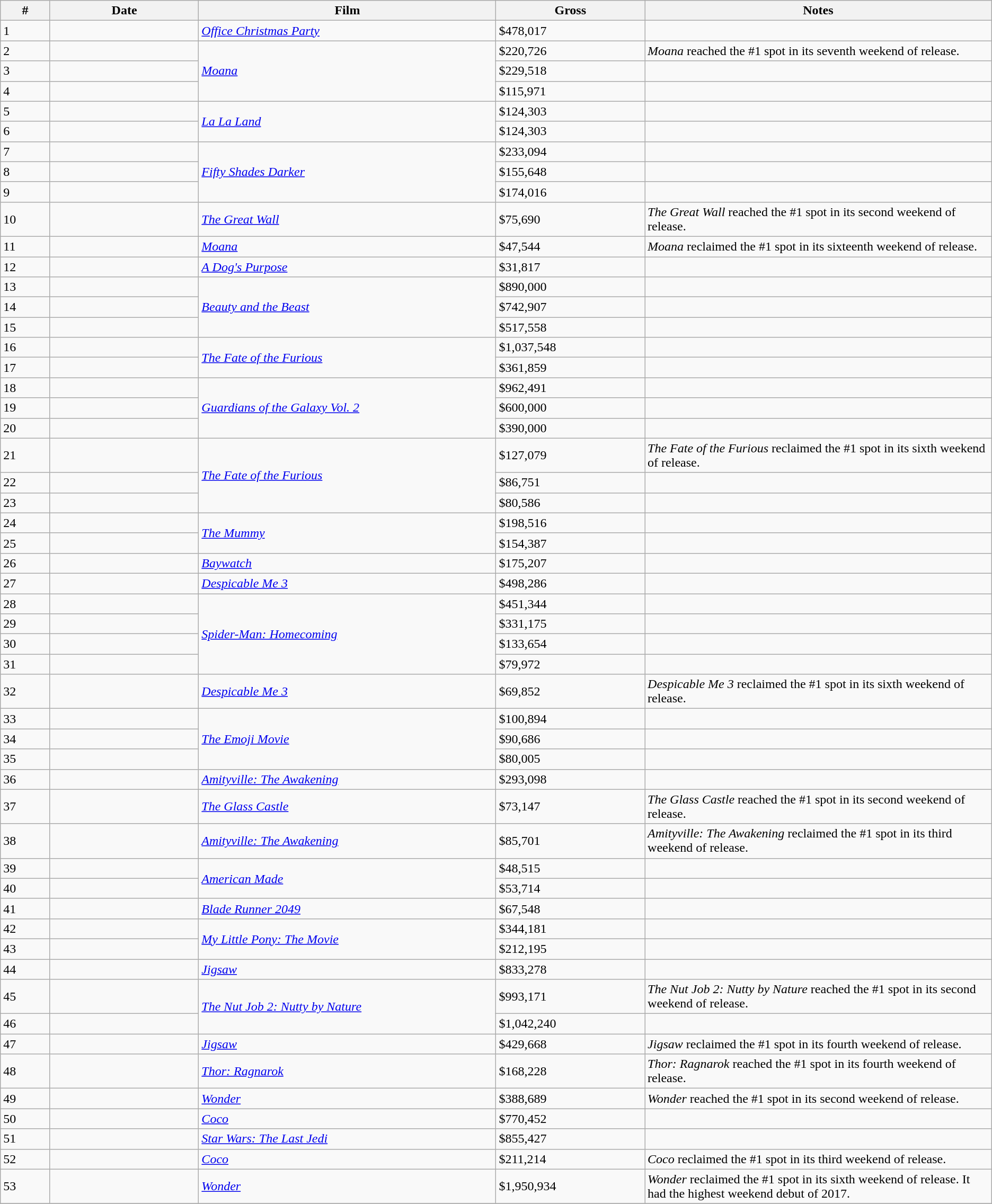<table class="wikitable sortable">
<tr>
<th width="5%">#</th>
<th width="15%">Date</th>
<th width="30%">Film</th>
<th width="15%">Gross</th>
<th width="35%">Notes</th>
</tr>
<tr>
<td>1</td>
<td></td>
<td><em><a href='#'>Office Christmas Party</a></em></td>
<td>$478,017</td>
<td></td>
</tr>
<tr>
<td>2</td>
<td></td>
<td rowspan="3"><em><a href='#'>Moana</a></em></td>
<td>$220,726</td>
<td><em>Moana</em> reached the #1 spot in its seventh weekend of release.</td>
</tr>
<tr>
<td>3</td>
<td></td>
<td>$229,518</td>
<td></td>
</tr>
<tr>
<td>4</td>
<td></td>
<td>$115,971</td>
<td></td>
</tr>
<tr>
<td>5</td>
<td></td>
<td rowspan="2"><em><a href='#'>La La Land</a></em></td>
<td>$124,303</td>
<td></td>
</tr>
<tr>
<td>6</td>
<td></td>
<td>$124,303</td>
<td></td>
</tr>
<tr>
<td>7</td>
<td></td>
<td rowspan="3"><em><a href='#'>Fifty Shades Darker</a></em></td>
<td>$233,094</td>
<td></td>
</tr>
<tr>
<td>8</td>
<td></td>
<td>$155,648</td>
<td></td>
</tr>
<tr>
<td>9</td>
<td></td>
<td>$174,016</td>
<td></td>
</tr>
<tr>
<td>10</td>
<td></td>
<td><em><a href='#'>The Great Wall</a></em></td>
<td>$75,690</td>
<td><em>The Great Wall</em> reached the #1 spot in its second weekend of release.</td>
</tr>
<tr>
<td>11</td>
<td></td>
<td><em><a href='#'>Moana</a></em></td>
<td>$47,544</td>
<td><em>Moana</em> reclaimed the #1 spot in its sixteenth weekend of release.</td>
</tr>
<tr>
<td>12</td>
<td></td>
<td><em><a href='#'>A Dog's Purpose</a></em></td>
<td>$31,817</td>
<td></td>
</tr>
<tr>
<td>13</td>
<td></td>
<td rowspan="3"><em><a href='#'>Beauty and the Beast</a></em></td>
<td>$890,000</td>
<td></td>
</tr>
<tr>
<td>14</td>
<td></td>
<td>$742,907</td>
<td></td>
</tr>
<tr>
<td>15</td>
<td></td>
<td>$517,558</td>
<td></td>
</tr>
<tr>
<td>16</td>
<td></td>
<td rowspan="2"><em><a href='#'>The Fate of the Furious</a></em></td>
<td>$1,037,548</td>
<td></td>
</tr>
<tr>
<td>17</td>
<td></td>
<td>$361,859</td>
<td></td>
</tr>
<tr>
<td>18</td>
<td></td>
<td rowspan="3"><em><a href='#'>Guardians of the Galaxy Vol. 2</a></em></td>
<td>$962,491</td>
<td></td>
</tr>
<tr>
<td>19</td>
<td></td>
<td>$600,000</td>
<td></td>
</tr>
<tr>
<td>20</td>
<td></td>
<td>$390,000</td>
<td></td>
</tr>
<tr>
<td>21</td>
<td></td>
<td rowspan="3"><em><a href='#'>The Fate of the Furious</a></em></td>
<td>$127,079</td>
<td><em>The Fate of the Furious</em> reclaimed the #1 spot in its sixth weekend of release.</td>
</tr>
<tr>
<td>22</td>
<td></td>
<td>$86,751</td>
<td></td>
</tr>
<tr>
<td>23</td>
<td></td>
<td>$80,586</td>
<td></td>
</tr>
<tr>
<td>24</td>
<td></td>
<td rowspan="2"><em><a href='#'>The Mummy</a></em></td>
<td>$198,516</td>
<td></td>
</tr>
<tr>
<td>25</td>
<td></td>
<td>$154,387</td>
<td></td>
</tr>
<tr>
<td>26</td>
<td></td>
<td><em><a href='#'>Baywatch</a></em></td>
<td>$175,207</td>
<td></td>
</tr>
<tr>
<td>27</td>
<td></td>
<td><em><a href='#'>Despicable Me 3</a></em></td>
<td>$498,286</td>
<td></td>
</tr>
<tr>
<td>28</td>
<td></td>
<td rowspan="4"><em><a href='#'>Spider-Man: Homecoming</a></em></td>
<td>$451,344</td>
<td></td>
</tr>
<tr>
<td>29</td>
<td></td>
<td>$331,175</td>
<td></td>
</tr>
<tr>
<td>30</td>
<td></td>
<td>$133,654</td>
<td></td>
</tr>
<tr>
<td>31</td>
<td></td>
<td>$79,972</td>
<td></td>
</tr>
<tr>
<td>32</td>
<td></td>
<td><em><a href='#'>Despicable Me 3</a></em></td>
<td>$69,852</td>
<td><em>Despicable Me 3</em> reclaimed the #1 spot in its sixth weekend of release.</td>
</tr>
<tr>
<td>33</td>
<td></td>
<td rowspan="3"><em><a href='#'>The Emoji Movie</a></em></td>
<td>$100,894</td>
<td></td>
</tr>
<tr>
<td>34</td>
<td></td>
<td>$90,686</td>
<td></td>
</tr>
<tr>
<td>35</td>
<td></td>
<td>$80,005</td>
<td></td>
</tr>
<tr>
<td>36</td>
<td></td>
<td><em><a href='#'>Amityville: The Awakening</a></em></td>
<td>$293,098</td>
<td></td>
</tr>
<tr>
<td>37</td>
<td></td>
<td><em><a href='#'>The Glass Castle</a></em></td>
<td>$73,147</td>
<td><em>The Glass Castle</em> reached the #1 spot in its second weekend of release.</td>
</tr>
<tr>
<td>38</td>
<td></td>
<td><em><a href='#'>Amityville: The Awakening</a></em></td>
<td>$85,701</td>
<td><em>Amityville: The Awakening</em> reclaimed the #1 spot in its third weekend of release.</td>
</tr>
<tr>
<td>39</td>
<td></td>
<td rowspan="2"><em><a href='#'>American Made</a></em></td>
<td>$48,515</td>
<td></td>
</tr>
<tr>
<td>40</td>
<td></td>
<td>$53,714</td>
<td></td>
</tr>
<tr>
<td>41</td>
<td></td>
<td><em><a href='#'>Blade Runner 2049</a></em></td>
<td>$67,548</td>
<td></td>
</tr>
<tr>
<td>42</td>
<td></td>
<td rowspan="2"><em><a href='#'>My Little Pony: The Movie</a></em></td>
<td>$344,181</td>
<td></td>
</tr>
<tr>
<td>43</td>
<td></td>
<td>$212,195</td>
<td></td>
</tr>
<tr>
<td>44</td>
<td></td>
<td><em><a href='#'>Jigsaw</a></em></td>
<td>$833,278</td>
<td></td>
</tr>
<tr>
<td>45</td>
<td></td>
<td rowspan="2"><em><a href='#'>The Nut Job 2: Nutty by Nature</a></em></td>
<td>$993,171</td>
<td><em>The Nut Job 2: Nutty by Nature</em> reached the #1 spot in its second weekend of release.</td>
</tr>
<tr>
<td>46</td>
<td></td>
<td>$1,042,240</td>
<td></td>
</tr>
<tr>
<td>47</td>
<td></td>
<td><em><a href='#'>Jigsaw</a></em></td>
<td>$429,668</td>
<td><em>Jigsaw</em> reclaimed the #1 spot in its fourth weekend of release.</td>
</tr>
<tr>
<td>48</td>
<td></td>
<td><em><a href='#'>Thor: Ragnarok</a></em></td>
<td>$168,228</td>
<td><em>Thor: Ragnarok</em> reached the #1 spot in its fourth weekend of release.</td>
</tr>
<tr>
<td>49</td>
<td></td>
<td><em><a href='#'>Wonder</a></em></td>
<td>$388,689</td>
<td><em>Wonder</em> reached the #1 spot in its second weekend of release.</td>
</tr>
<tr>
<td>50</td>
<td></td>
<td><em><a href='#'>Coco</a></em></td>
<td>$770,452</td>
<td></td>
</tr>
<tr>
<td>51</td>
<td></td>
<td><em><a href='#'>Star Wars: The Last Jedi</a></em></td>
<td>$855,427</td>
<td></td>
</tr>
<tr>
<td>52</td>
<td></td>
<td><em><a href='#'>Coco</a></em></td>
<td>$211,214</td>
<td><em>Coco</em> reclaimed the #1 spot in its third weekend of release.</td>
</tr>
<tr>
<td>53</td>
<td></td>
<td><em><a href='#'>Wonder</a></em></td>
<td>$1,950,934</td>
<td><em>Wonder</em> reclaimed the #1 spot in its sixth weekend of release. It had the highest weekend debut of 2017.</td>
</tr>
<tr>
</tr>
</table>
